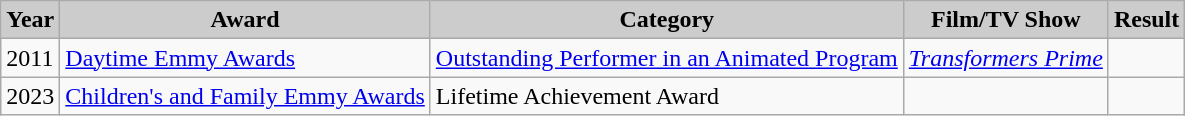<table class="wikitable" ;>
<tr style="text-align:center;">
<th style="background:#ccc;">Year</th>
<th style="background:#ccc;">Award</th>
<th style="background:#ccc;">Category</th>
<th style="background:#ccc;">Film/TV Show</th>
<th style="background:#ccc;">Result</th>
</tr>
<tr>
<td>2011</td>
<td><a href='#'>Daytime Emmy Awards</a></td>
<td><a href='#'>Outstanding Performer in an Animated Program</a></td>
<td><em><a href='#'>Transformers Prime</a></em></td>
<td></td>
</tr>
<tr>
<td>2023</td>
<td><a href='#'>Children's and Family Emmy Awards</a></td>
<td>Lifetime Achievement Award</td>
<td></td>
<td></td>
</tr>
</table>
